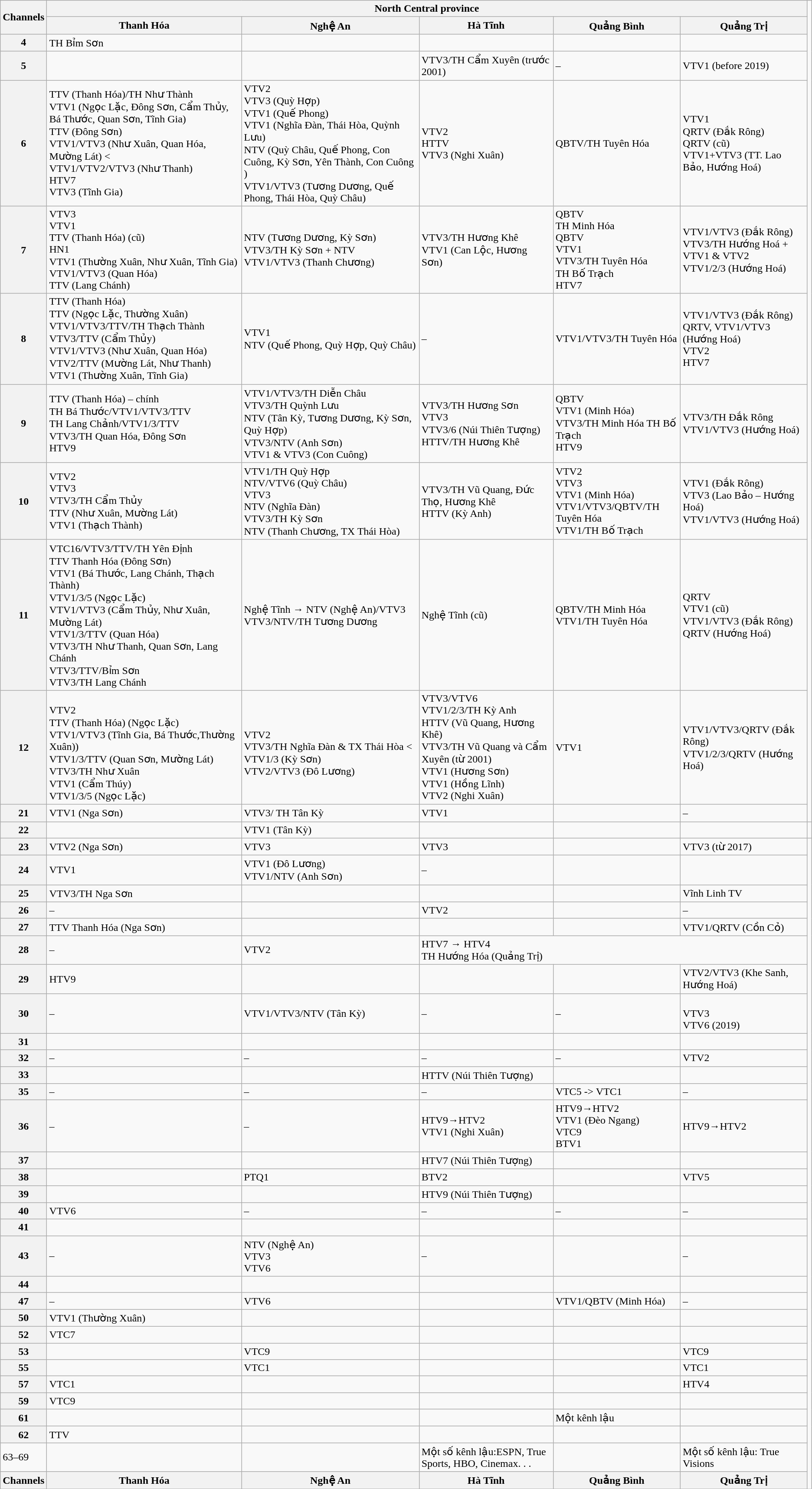<table class="wikitable mw-collapsible mw-collapsed">
<tr>
<th rowspan="2"><strong>Channels</strong></th>
<th colspan="5">North Central province</th>
</tr>
<tr>
<th>Thanh Hóa</th>
<th>Nghệ An</th>
<th>Hà Tĩnh</th>
<th>Quảng Bình</th>
<th>Quảng Trị</th>
</tr>
<tr>
<th>4</th>
<td>TH Bỉm Sơn</td>
<td></td>
<td></td>
<td></td>
<td></td>
</tr>
<tr>
<th><strong>5</strong></th>
<td></td>
<td></td>
<td>VTV3/TH Cẩm Xuyên (trước 2001)</td>
<td>–</td>
<td>VTV1 (before 2019)</td>
</tr>
<tr>
<th><strong>6</strong></th>
<td>TTV (Thanh Hóa)/TH Như Thành<br>VTV1 (Ngọc Lặc, Đông Sơn, Cẩm Thủy, Bá Thước, Quan Sơn, Tĩnh Gia)<br>TTV (Đông Sơn)<br>VTV1/VTV3 (Như Xuân, Quan Hóa, Mường Lát) <<br>VTV1/VTV2/VTV3 (Như Thanh)<br>HTV7<br>VTV3 (Tĩnh Gia)</td>
<td>VTV2<br>VTV3 (Quỳ Hợp)<br>VTV1 (Quế Phong)<br>VTV1 (Nghĩa Đàn, Thái Hòa, Quỳnh Lưu)<br>NTV (Quỳ Châu, Quế Phong, Con Cuông, Kỳ Sơn, Yên Thành, Con Cuông )<br>VTV1/VTV3 (Tương Dương, Quế Phong, Thái Hòa, Quỳ Châu)</td>
<td>VTV2<br>HTTV<br>VTV3 (Nghi Xuân)</td>
<td>QBTV/TH Tuyên Hóa</td>
<td>VTV1<br>QRTV (Đắk Rông)<br>QRTV (cũ)<br>VTV1+VTV3 (TT. Lao Bảo, Hướng Hoá)</td>
</tr>
<tr>
<th><strong>7</strong></th>
<td>VTV3<br> VTV1<br>TTV (Thanh Hóa) (cũ)<br>HN1<br>VTV1 (Thường Xuân, Như Xuân, Tĩnh Gia)<br> VTV1/VTV3 (Quan Hóa)<br>TTV (Lang Chánh)</td>
<td>NTV (Tương Dương, Kỳ Sơn)<br>VTV3/TH Kỳ Sơn + NTV<br>VTV1/VTV3 (Thanh Chương)</td>
<td>VTV3/TH Hương Khê<br>VTV1 (Can Lộc, Hương Sơn)</td>
<td>QBTV<br>TH Minh Hóa<br>QBTV<br>VTV1<br> VTV3/TH Tuyên Hóa<br>TH Bố Trạch<br>HTV7</td>
<td>VTV1/VTV3 (Đắk Rông)<br>VTV3/TH Hướng Hoá + VTV1 & VTV2<br>VTV1/2/3 (Hướng Hoá)</td>
</tr>
<tr>
<th><strong>8</strong></th>
<td>TTV (Thanh Hóa)<br>TTV (Ngọc Lặc, Thường Xuân)<br>VTV1/VTV3/TTV/TH Thạch Thành<br>VTV3/TTV (Cẩm Thủy)<br>VTV1/VTV3 (Như Xuân, Quan Hóa)<br>VTV2/TTV (Mường Lát, Như Thanh)<br>VTV1 (Thường Xuân, Tĩnh Gia)</td>
<td>VTV1<br>NTV (Quế Phong, Quỳ Hợp, Quỳ Châu)</td>
<td>–</td>
<td>VTV1/VTV3/TH Tuyên Hóa</td>
<td>VTV1/VTV3 (Đắk Rông)<br>QRTV, VTV1/VTV3 (Hướng Hoá)<br>VTV2<br>HTV7</td>
</tr>
<tr>
<th><strong>9</strong></th>
<td>TTV (Thanh Hóa) – chính<br>TH Bá Thước/VTV1/VTV3/TTV<br>TH Lang Chảnh/VTV1/3/TTV<br>VTV3/TH Quan Hóa, Đông Sơn<br>HTV9</td>
<td>VTV1/VTV3/TH Diễn Châu<br>VTV3/TH Quỳnh Lưu<br>NTV (Tân Kỳ, Tương Dương, Kỳ Sơn, Quỳ Hợp) <br> VTV3/NTV (Anh Sơn)<br>VTV1 & VTV3 (Con Cuông)</td>
<td>VTV3/TH Hương Sơn<br>VTV3<br>VTV3/6 (Núi Thiên Tượng)<br>HTTV/TH Hương Khê</td>
<td>QBTV <br> VTV1 (Minh Hóa)<br>VTV3/TH Minh Hóa
TH Bố Trạch <br>HTV9</td>
<td>VTV3/TH Đắk Rông<br>VTV1/VTV3 (Hướng Hoá)</td>
</tr>
<tr>
<th><strong>10</strong></th>
<td>VTV2<br> VTV3<br>VTV3/TH Cẩm Thủy<br>TTV (Như Xuân, Mường Lát)<br>VTV1 (Thạch Thành)</td>
<td>VTV1/TH Quỳ Hợp<br>NTV/VTV6 (Quỳ Châu)<br>VTV3 <br> NTV (Nghĩa Đàn)<br>VTV3/TH Kỳ Sơn<br>NTV (Thanh Chương, TX Thái Hòa)</td>
<td>VTV3/TH Vũ Quang, Đức Thọ, Hương Khê<br>HTTV (Kỳ Anh)</td>
<td>VTV2<br>VTV3<br>VTV1 (Minh Hóa)<br>VTV1/VTV3/QBTV/TH Tuyên Hóa<br>VTV1/TH Bố Trạch</td>
<td>VTV1 (Đắk Rông)<br>VTV3 (Lao Bảo – Hướng Hoá)<br>VTV1/VTV3 (Hướng Hoá)</td>
</tr>
<tr>
<th><strong>11</strong></th>
<td>VTC16/VTV3/TTV/TH Yên Định<br>TTV Thanh Hóa (Đông Sơn)<br>VTV1 (Bá Thước, Lang Chánh, Thạch Thành)<br>VTV1/3/5 (Ngọc Lặc)<br>VTV1/VTV3 (Cẩm Thủy, Như Xuân, Mường Lát)<br>VTV1/3/TTV (Quan Hóa)<br>VTV3/TH Như Thanh, Quan Sơn, Lang Chánh<br>VTV3/TTV/Bỉm Sơn<br>VTV3/TH Lang Chánh</td>
<td>Nghệ Tĩnh → NTV (Nghệ An)/VTV3<br>VTV3/NTV/TH Tương Dương</td>
<td>Nghệ Tĩnh (cũ)</td>
<td>QBTV/TH Minh Hóa<br>VTV1/TH Tuyên Hóa</td>
<td>QRTV <br> VTV1 (cũ)<br>VTV1/VTV3 (Đắk Rông)<br>QRTV (Hướng Hoá)</td>
</tr>
<tr>
<th><strong>12</strong></th>
<td><br>VTV2<br>TTV (Thanh Hóa) (Ngọc Lặc)<br>VTV1/VTV3 (Tĩnh Gia, Bá Thước,Thường Xuân))<br>VTV1/3/TTV (Quan Sơn, Mường Lát)<br>VTV3/TH Như Xuân<br>VTV1 (Cẩm Thúy)<br>VTV1/3/5 (Ngọc Lặc)</td>
<td><br>VTV2<br>VTV3/TH Nghĩa Đàn & TX Thái Hòa <<br>VTV1/3 (Kỳ Sơn)<br>VTV2/VTV3 (Đô Lương)</td>
<td>VTV3/VTV6<br>VTV1/2/3/TH Kỳ Anh<br>HTTV (Vũ Quang, Hương Khê)<br>VTV3/TH Vũ Quang và Cẩm Xuyên (từ 2001)<br>VTV1 (Hương Sơn)<br>VTV1 (Hồng Lĩnh)<br>VTV2 (Nghi Xuân)</td>
<td>VTV1</td>
<td>VTV1/VTV3/QRTV (Đắk Rông)<br>VTV1/2/3/QRTV (Hướng Hoá)</td>
</tr>
<tr>
<th><strong>21</strong></th>
<td>VTV1 (Nga Sơn)</td>
<td>VTV3/ TH Tân Kỳ</td>
<td>VTV1</td>
<td></td>
<td>–</td>
</tr>
<tr>
<th>22</th>
<td></td>
<td>VTV1 (Tân Kỳ)</td>
<td></td>
<td></td>
<td></td>
<td></td>
</tr>
<tr>
<th><strong>23</strong></th>
<td>VTV2 (Nga Sơn)</td>
<td>VTV3</td>
<td>VTV3</td>
<td></td>
<td>VTV3 (từ 2017)</td>
</tr>
<tr>
<th><strong>24</strong></th>
<td>VTV1</td>
<td>VTV1 (Đô Lương)<br>VTV1/NTV (Anh Sơn)</td>
<td>–</td>
<td></td>
<td></td>
</tr>
<tr>
<th>25</th>
<td>VTV3/TH Nga Sơn</td>
<td></td>
<td></td>
<td></td>
<td>Vĩnh Linh TV <br></td>
</tr>
<tr>
<th><strong>26</strong></th>
<td>–</td>
<td></td>
<td>VTV2</td>
<td></td>
<td>–</td>
</tr>
<tr>
<th>27</th>
<td>TTV Thanh Hóa (Nga Sơn)</td>
<td></td>
<td></td>
<td></td>
<td>VTV1/QRTV (Cồn Cỏ)</td>
</tr>
<tr>
<th><strong>28</strong></th>
<td>–</td>
<td>VTV2</td>
<td colspan="3">HTV7 → HTV4<br>TH Hướng Hóa (Quảng Trị)</td>
</tr>
<tr>
<th>29</th>
<td>HTV9</td>
<td></td>
<td></td>
<td></td>
<td>VTV2/VTV3 (Khe Sanh, Hướng Hoá)</td>
</tr>
<tr>
<th><strong>30</strong></th>
<td>–</td>
<td>VTV1/VTV3/NTV (Tân Kỳ)</td>
<td>–</td>
<td>–</td>
<td><br>VTV3 <br> VTV6 (2019)</td>
</tr>
<tr>
<th>31</th>
<td></td>
<td></td>
<td></td>
<td></td>
<td></td>
</tr>
<tr>
<th><strong>32</strong></th>
<td>–</td>
<td>–</td>
<td>–</td>
<td>–</td>
<td>VTV2</td>
</tr>
<tr>
<th>33</th>
<td></td>
<td></td>
<td>HTTV (Núi Thiên Tượng)</td>
<td></td>
<td></td>
</tr>
<tr>
<th><strong>35</strong></th>
<td>–</td>
<td>–</td>
<td>–</td>
<td>VTC5 -> VTC1</td>
<td>–</td>
</tr>
<tr>
<th><strong>36</strong></th>
<td>–</td>
<td>–</td>
<td>HTV9→HTV2<br>VTV1 (Nghi Xuân)</td>
<td>HTV9→HTV2 <br> VTV1 (Đèo Ngang)<br>VTC9<br>BTV1</td>
<td>HTV9→HTV2</td>
</tr>
<tr>
<th>37</th>
<td></td>
<td></td>
<td>HTV7 (Núi Thiên Tượng)</td>
<td></td>
<td></td>
</tr>
<tr>
<th>38</th>
<td></td>
<td>PTQ1</td>
<td>BTV2</td>
<td></td>
<td>VTV5</td>
</tr>
<tr>
<th>39</th>
<td></td>
<td></td>
<td>HTV9 (Núi Thiên Tượng)</td>
<td></td>
<td></td>
</tr>
<tr>
<th><strong>40</strong></th>
<td>VTV6</td>
<td>–</td>
<td>–</td>
<td>–</td>
<td>–</td>
</tr>
<tr>
<th>41</th>
<td></td>
<td></td>
<td></td>
<td></td>
<td></td>
</tr>
<tr>
<th><strong>43</strong></th>
<td>–</td>
<td>NTV (Nghệ An) <br> VTV3 <br> VTV6</td>
<td>–</td>
<td></td>
<td>–</td>
</tr>
<tr>
<th>44</th>
<td></td>
<td></td>
<td></td>
<td></td>
<td></td>
</tr>
<tr>
<th><strong>47</strong></th>
<td>–</td>
<td>VTV6</td>
<td></td>
<td>VTV1/QBTV (Minh Hóa)</td>
<td>–</td>
</tr>
<tr>
<th>50</th>
<td>VTV1 (Thường Xuân)</td>
<td></td>
<td></td>
<td></td>
<td></td>
</tr>
<tr>
<th>52</th>
<td>VTC7</td>
<td></td>
<td></td>
<td></td>
<td></td>
</tr>
<tr>
<th>53</th>
<td></td>
<td>VTC9</td>
<td></td>
<td></td>
<td>VTC9</td>
</tr>
<tr>
<th>55</th>
<td></td>
<td>VTC1</td>
<td></td>
<td></td>
<td>VTC1</td>
</tr>
<tr>
<th>57</th>
<td>VTC1</td>
<td></td>
<td></td>
<td></td>
<td>HTV4</td>
</tr>
<tr>
<th>59</th>
<td>VTC9</td>
<td></td>
<td></td>
<td></td>
<td></td>
</tr>
<tr>
<th>61</th>
<td></td>
<td></td>
<td></td>
<td>Một kênh lậu</td>
<td></td>
</tr>
<tr>
<th>62</th>
<td>TTV</td>
<td></td>
<td></td>
<td></td>
<td></td>
</tr>
<tr>
<td>63–69</td>
<td></td>
<td></td>
<td>Một số kênh lậu:ESPN, True Sports, HBO, Cinemax. . .</td>
<td></td>
<td>Một số kênh lậu: True Visions</td>
</tr>
<tr>
<th>Channels</th>
<th>Thanh Hóa</th>
<th>Nghệ An</th>
<th>Hà Tĩnh</th>
<th>Quảng Bình</th>
<th>Quảng Trị</th>
</tr>
<tr>
</tr>
</table>
